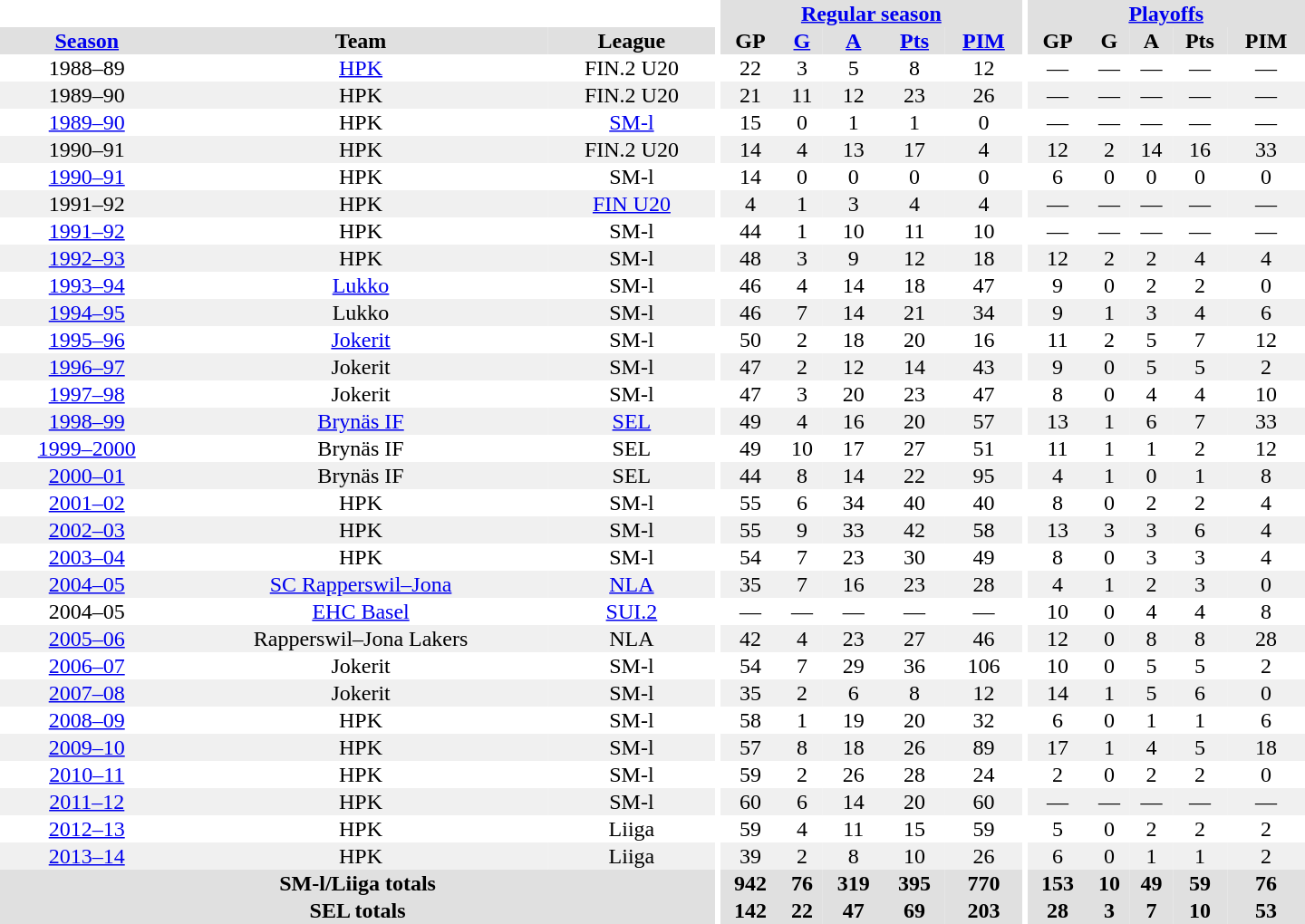<table border="0" cellpadding="1" cellspacing="0" style="text-align:center; width:60em">
<tr bgcolor="#e0e0e0">
<th colspan="3" bgcolor="#ffffff"></th>
<th rowspan="99" bgcolor="#ffffff"></th>
<th colspan="5"><a href='#'>Regular season</a></th>
<th rowspan="99" bgcolor="#ffffff"></th>
<th colspan="5"><a href='#'>Playoffs</a></th>
</tr>
<tr bgcolor="#e0e0e0">
<th><a href='#'>Season</a></th>
<th>Team</th>
<th>League</th>
<th>GP</th>
<th><a href='#'>G</a></th>
<th><a href='#'>A</a></th>
<th><a href='#'>Pts</a></th>
<th><a href='#'>PIM</a></th>
<th>GP</th>
<th>G</th>
<th>A</th>
<th>Pts</th>
<th>PIM</th>
</tr>
<tr>
<td>1988–89</td>
<td><a href='#'>HPK</a></td>
<td>FIN.2 U20</td>
<td>22</td>
<td>3</td>
<td>5</td>
<td>8</td>
<td>12</td>
<td>—</td>
<td>—</td>
<td>—</td>
<td>—</td>
<td>—</td>
</tr>
<tr bgcolor="#f0f0f0">
<td>1989–90</td>
<td>HPK</td>
<td>FIN.2 U20</td>
<td>21</td>
<td>11</td>
<td>12</td>
<td>23</td>
<td>26</td>
<td>—</td>
<td>—</td>
<td>—</td>
<td>—</td>
<td>—</td>
</tr>
<tr>
<td><a href='#'>1989–90</a></td>
<td>HPK</td>
<td><a href='#'>SM-l</a></td>
<td>15</td>
<td>0</td>
<td>1</td>
<td>1</td>
<td>0</td>
<td>—</td>
<td>—</td>
<td>—</td>
<td>—</td>
<td>—</td>
</tr>
<tr bgcolor="#f0f0f0">
<td>1990–91</td>
<td>HPK</td>
<td>FIN.2 U20</td>
<td>14</td>
<td>4</td>
<td>13</td>
<td>17</td>
<td>4</td>
<td>12</td>
<td>2</td>
<td>14</td>
<td>16</td>
<td>33</td>
</tr>
<tr>
<td><a href='#'>1990–91</a></td>
<td>HPK</td>
<td>SM-l</td>
<td>14</td>
<td>0</td>
<td>0</td>
<td>0</td>
<td>0</td>
<td>6</td>
<td>0</td>
<td>0</td>
<td>0</td>
<td>0</td>
</tr>
<tr bgcolor="#f0f0f0">
<td>1991–92</td>
<td>HPK</td>
<td><a href='#'>FIN U20</a></td>
<td>4</td>
<td>1</td>
<td>3</td>
<td>4</td>
<td>4</td>
<td>—</td>
<td>—</td>
<td>—</td>
<td>—</td>
<td>—</td>
</tr>
<tr>
<td><a href='#'>1991–92</a></td>
<td>HPK</td>
<td>SM-l</td>
<td>44</td>
<td>1</td>
<td>10</td>
<td>11</td>
<td>10</td>
<td>—</td>
<td>—</td>
<td>—</td>
<td>—</td>
<td>—</td>
</tr>
<tr bgcolor="#f0f0f0">
<td><a href='#'>1992–93</a></td>
<td>HPK</td>
<td>SM-l</td>
<td>48</td>
<td>3</td>
<td>9</td>
<td>12</td>
<td>18</td>
<td>12</td>
<td>2</td>
<td>2</td>
<td>4</td>
<td>4</td>
</tr>
<tr>
<td><a href='#'>1993–94</a></td>
<td><a href='#'>Lukko</a></td>
<td>SM-l</td>
<td>46</td>
<td>4</td>
<td>14</td>
<td>18</td>
<td>47</td>
<td>9</td>
<td>0</td>
<td>2</td>
<td>2</td>
<td>0</td>
</tr>
<tr bgcolor="#f0f0f0">
<td><a href='#'>1994–95</a></td>
<td>Lukko</td>
<td>SM-l</td>
<td>46</td>
<td>7</td>
<td>14</td>
<td>21</td>
<td>34</td>
<td>9</td>
<td>1</td>
<td>3</td>
<td>4</td>
<td>6</td>
</tr>
<tr>
<td><a href='#'>1995–96</a></td>
<td><a href='#'>Jokerit</a></td>
<td>SM-l</td>
<td>50</td>
<td>2</td>
<td>18</td>
<td>20</td>
<td>16</td>
<td>11</td>
<td>2</td>
<td>5</td>
<td>7</td>
<td>12</td>
</tr>
<tr bgcolor="#f0f0f0">
<td><a href='#'>1996–97</a></td>
<td>Jokerit</td>
<td>SM-l</td>
<td>47</td>
<td>2</td>
<td>12</td>
<td>14</td>
<td>43</td>
<td>9</td>
<td>0</td>
<td>5</td>
<td>5</td>
<td>2</td>
</tr>
<tr>
<td><a href='#'>1997–98</a></td>
<td>Jokerit</td>
<td>SM-l</td>
<td>47</td>
<td>3</td>
<td>20</td>
<td>23</td>
<td>47</td>
<td>8</td>
<td>0</td>
<td>4</td>
<td>4</td>
<td>10</td>
</tr>
<tr bgcolor="#f0f0f0">
<td><a href='#'>1998–99</a></td>
<td><a href='#'>Brynäs IF</a></td>
<td><a href='#'>SEL</a></td>
<td>49</td>
<td>4</td>
<td>16</td>
<td>20</td>
<td>57</td>
<td>13</td>
<td>1</td>
<td>6</td>
<td>7</td>
<td>33</td>
</tr>
<tr>
<td><a href='#'>1999–2000</a></td>
<td>Brynäs IF</td>
<td>SEL</td>
<td>49</td>
<td>10</td>
<td>17</td>
<td>27</td>
<td>51</td>
<td>11</td>
<td>1</td>
<td>1</td>
<td>2</td>
<td>12</td>
</tr>
<tr bgcolor="#f0f0f0">
<td><a href='#'>2000–01</a></td>
<td>Brynäs IF</td>
<td>SEL</td>
<td>44</td>
<td>8</td>
<td>14</td>
<td>22</td>
<td>95</td>
<td>4</td>
<td>1</td>
<td>0</td>
<td>1</td>
<td>8</td>
</tr>
<tr>
<td><a href='#'>2001–02</a></td>
<td>HPK</td>
<td>SM-l</td>
<td>55</td>
<td>6</td>
<td>34</td>
<td>40</td>
<td>40</td>
<td>8</td>
<td>0</td>
<td>2</td>
<td>2</td>
<td>4</td>
</tr>
<tr bgcolor="#f0f0f0">
<td><a href='#'>2002–03</a></td>
<td>HPK</td>
<td>SM-l</td>
<td>55</td>
<td>9</td>
<td>33</td>
<td>42</td>
<td>58</td>
<td>13</td>
<td>3</td>
<td>3</td>
<td>6</td>
<td>4</td>
</tr>
<tr>
<td><a href='#'>2003–04</a></td>
<td>HPK</td>
<td>SM-l</td>
<td>54</td>
<td>7</td>
<td>23</td>
<td>30</td>
<td>49</td>
<td>8</td>
<td>0</td>
<td>3</td>
<td>3</td>
<td>4</td>
</tr>
<tr bgcolor="#f0f0f0">
<td><a href='#'>2004–05</a></td>
<td><a href='#'>SC Rapperswil–Jona</a></td>
<td><a href='#'>NLA</a></td>
<td>35</td>
<td>7</td>
<td>16</td>
<td>23</td>
<td>28</td>
<td>4</td>
<td>1</td>
<td>2</td>
<td>3</td>
<td>0</td>
</tr>
<tr>
<td>2004–05</td>
<td><a href='#'>EHC Basel</a></td>
<td><a href='#'>SUI.2</a></td>
<td>—</td>
<td>—</td>
<td>—</td>
<td>—</td>
<td>—</td>
<td>10</td>
<td>0</td>
<td>4</td>
<td>4</td>
<td>8</td>
</tr>
<tr bgcolor="#f0f0f0">
<td><a href='#'>2005–06</a></td>
<td>Rapperswil–Jona Lakers</td>
<td>NLA</td>
<td>42</td>
<td>4</td>
<td>23</td>
<td>27</td>
<td>46</td>
<td>12</td>
<td>0</td>
<td>8</td>
<td>8</td>
<td>28</td>
</tr>
<tr>
<td><a href='#'>2006–07</a></td>
<td>Jokerit</td>
<td>SM-l</td>
<td>54</td>
<td>7</td>
<td>29</td>
<td>36</td>
<td>106</td>
<td>10</td>
<td>0</td>
<td>5</td>
<td>5</td>
<td>2</td>
</tr>
<tr bgcolor="#f0f0f0">
<td><a href='#'>2007–08</a></td>
<td>Jokerit</td>
<td>SM-l</td>
<td>35</td>
<td>2</td>
<td>6</td>
<td>8</td>
<td>12</td>
<td>14</td>
<td>1</td>
<td>5</td>
<td>6</td>
<td>0</td>
</tr>
<tr>
<td><a href='#'>2008–09</a></td>
<td>HPK</td>
<td>SM-l</td>
<td>58</td>
<td>1</td>
<td>19</td>
<td>20</td>
<td>32</td>
<td>6</td>
<td>0</td>
<td>1</td>
<td>1</td>
<td>6</td>
</tr>
<tr bgcolor="#f0f0f0">
<td><a href='#'>2009–10</a></td>
<td>HPK</td>
<td>SM-l</td>
<td>57</td>
<td>8</td>
<td>18</td>
<td>26</td>
<td>89</td>
<td>17</td>
<td>1</td>
<td>4</td>
<td>5</td>
<td>18</td>
</tr>
<tr>
<td><a href='#'>2010–11</a></td>
<td>HPK</td>
<td>SM-l</td>
<td>59</td>
<td>2</td>
<td>26</td>
<td>28</td>
<td>24</td>
<td>2</td>
<td>0</td>
<td>2</td>
<td>2</td>
<td>0</td>
</tr>
<tr bgcolor="#f0f0f0">
<td><a href='#'>2011–12</a></td>
<td>HPK</td>
<td>SM-l</td>
<td>60</td>
<td>6</td>
<td>14</td>
<td>20</td>
<td>60</td>
<td>—</td>
<td>—</td>
<td>—</td>
<td>—</td>
<td>—</td>
</tr>
<tr>
<td><a href='#'>2012–13</a></td>
<td>HPK</td>
<td>Liiga</td>
<td>59</td>
<td>4</td>
<td>11</td>
<td>15</td>
<td>59</td>
<td>5</td>
<td>0</td>
<td>2</td>
<td>2</td>
<td>2</td>
</tr>
<tr bgcolor="#f0f0f0">
<td><a href='#'>2013–14</a></td>
<td>HPK</td>
<td>Liiga</td>
<td>39</td>
<td>2</td>
<td>8</td>
<td>10</td>
<td>26</td>
<td>6</td>
<td>0</td>
<td>1</td>
<td>1</td>
<td>2</td>
</tr>
<tr bgcolor="#e0e0e0">
<th colspan="3">SM-l/Liiga totals</th>
<th>942</th>
<th>76</th>
<th>319</th>
<th>395</th>
<th>770</th>
<th>153</th>
<th>10</th>
<th>49</th>
<th>59</th>
<th>76</th>
</tr>
<tr bgcolor="#e0e0e0">
<th colspan="3">SEL totals</th>
<th>142</th>
<th>22</th>
<th>47</th>
<th>69</th>
<th>203</th>
<th>28</th>
<th>3</th>
<th>7</th>
<th>10</th>
<th>53</th>
</tr>
</table>
